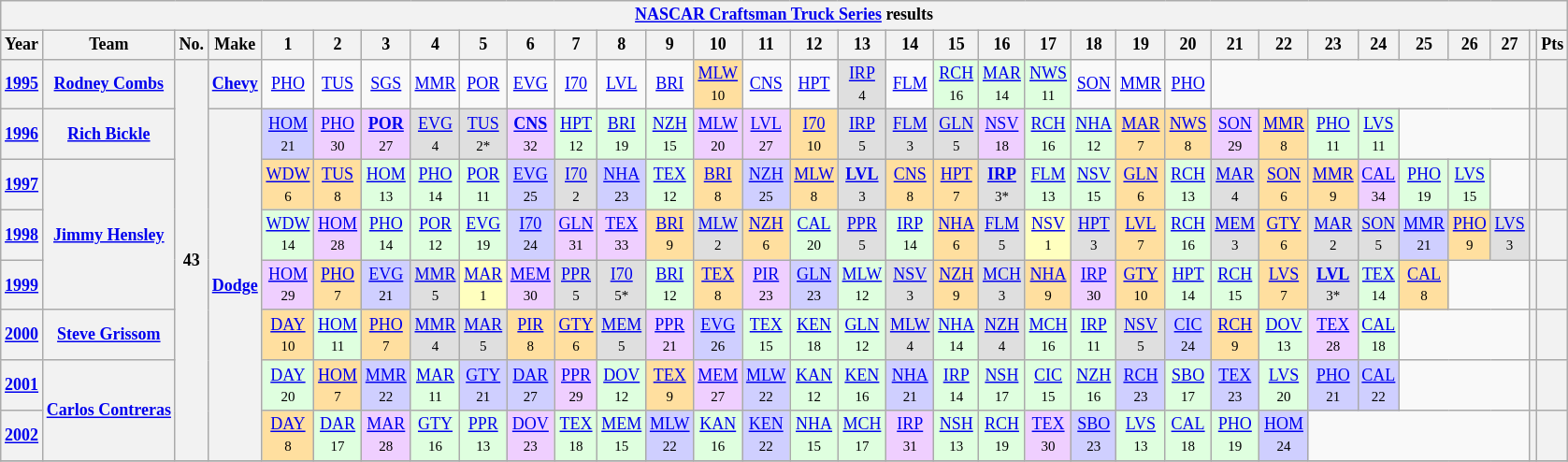<table class="wikitable" style="text-align:center; font-size:75%">
<tr>
<th colspan=46><a href='#'>NASCAR Craftsman Truck Series</a> results</th>
</tr>
<tr>
<th>Year</th>
<th>Team</th>
<th>No.</th>
<th>Make</th>
<th>1</th>
<th>2</th>
<th>3</th>
<th>4</th>
<th>5</th>
<th>6</th>
<th>7</th>
<th>8</th>
<th>9</th>
<th>10</th>
<th>11</th>
<th>12</th>
<th>13</th>
<th>14</th>
<th>15</th>
<th>16</th>
<th>17</th>
<th>18</th>
<th>19</th>
<th>20</th>
<th>21</th>
<th>22</th>
<th>23</th>
<th>24</th>
<th>25</th>
<th>26</th>
<th>27</th>
<th></th>
<th>Pts</th>
</tr>
<tr>
<th><a href='#'>1995</a></th>
<th><a href='#'>Rodney Combs</a></th>
<th rowspan=8>43</th>
<th><a href='#'>Chevy</a></th>
<td><a href='#'>PHO</a></td>
<td><a href='#'>TUS</a></td>
<td><a href='#'>SGS</a></td>
<td><a href='#'>MMR</a></td>
<td><a href='#'>POR</a></td>
<td><a href='#'>EVG</a></td>
<td><a href='#'>I70</a></td>
<td><a href='#'>LVL</a></td>
<td><a href='#'>BRI</a></td>
<td style="background:#FFDF9F;"><a href='#'>MLW</a><br><small>10</small></td>
<td><a href='#'>CNS</a></td>
<td><a href='#'>HPT</a></td>
<td style="background:#DFDFDF;"><a href='#'>IRP</a><br><small>4</small></td>
<td><a href='#'>FLM</a></td>
<td style="background:#DFFFDF;"><a href='#'>RCH</a><br><small>16</small></td>
<td style="background:#DFFFDF;"><a href='#'>MAR</a><br><small>14</small></td>
<td style="background:#DFFFDF;"><a href='#'>NWS</a><br><small>11</small></td>
<td><a href='#'>SON</a></td>
<td><a href='#'>MMR</a></td>
<td><a href='#'>PHO</a></td>
<td colspan=7></td>
<th></th>
<th></th>
</tr>
<tr>
<th><a href='#'>1996</a></th>
<th><a href='#'>Rich Bickle</a></th>
<th rowspan=7><a href='#'>Dodge</a></th>
<td style="background:#CFCFFF;"><a href='#'>HOM</a><br><small>21</small></td>
<td style="background:#EFCFFF;"><a href='#'>PHO</a><br><small>30</small></td>
<td style="background:#EFCFFF;"><strong><a href='#'>POR</a></strong><br><small>27</small></td>
<td style="background:#DFDFDF;"><a href='#'>EVG</a><br><small>4</small></td>
<td style="background:#DFDFDF;"><a href='#'>TUS</a><br><small>2*</small></td>
<td style="background:#EFCFFF;"><strong><a href='#'>CNS</a></strong><br><small>32</small></td>
<td style="background:#DFFFDF;"><a href='#'>HPT</a><br><small>12</small></td>
<td style="background:#DFFFDF;"><a href='#'>BRI</a><br><small>19</small></td>
<td style="background:#DFFFDF;"><a href='#'>NZH</a><br><small>15</small></td>
<td style="background:#EFCFFF;"><a href='#'>MLW</a><br><small>20</small></td>
<td style="background:#EFCFFF;"><a href='#'>LVL</a><br><small>27</small></td>
<td style="background:#FFDF9F;"><a href='#'>I70</a><br><small>10</small></td>
<td style="background:#DFDFDF;"><a href='#'>IRP</a><br><small>5</small></td>
<td style="background:#DFDFDF;"><a href='#'>FLM</a><br><small>3</small></td>
<td style="background:#DFDFDF;"><a href='#'>GLN</a><br><small>5</small></td>
<td style="background:#EFCFFF;"><a href='#'>NSV</a><br><small>18</small></td>
<td style="background:#DFFFDF;"><a href='#'>RCH</a><br><small>16</small></td>
<td style="background:#DFFFDF;"><a href='#'>NHA</a><br><small>12</small></td>
<td style="background:#FFDF9F;"><a href='#'>MAR</a><br><small>7</small></td>
<td style="background:#FFDF9F;"><a href='#'>NWS</a><br><small>8</small></td>
<td style="background:#EFCFFF;"><a href='#'>SON</a><br><small>29</small></td>
<td style="background:#FFDF9F;"><a href='#'>MMR</a><br><small>8</small></td>
<td style="background:#DFFFDF;"><a href='#'>PHO</a><br><small>11</small></td>
<td style="background:#DFFFDF;"><a href='#'>LVS</a><br><small>11</small></td>
<td colspan=3></td>
<th></th>
<th></th>
</tr>
<tr>
<th><a href='#'>1997</a></th>
<th rowspan=3><a href='#'>Jimmy Hensley</a></th>
<td style="background:#FFDF9F;"><a href='#'>WDW</a><br><small>6</small></td>
<td style="background:#FFDF9F;"><a href='#'>TUS</a><br><small>8</small></td>
<td style="background:#DFFFDF;"><a href='#'>HOM</a><br><small>13</small></td>
<td style="background:#DFFFDF;"><a href='#'>PHO</a><br><small>14</small></td>
<td style="background:#DFFFDF;"><a href='#'>POR</a><br><small>11</small></td>
<td style="background:#CFCFFF;"><a href='#'>EVG</a><br><small>25</small></td>
<td style="background:#DFDFDF;"><a href='#'>I70</a><br><small>2</small></td>
<td style="background:#CFCFFF;"><a href='#'>NHA</a><br><small>23</small></td>
<td style="background:#DFFFDF;"><a href='#'>TEX</a><br><small>12</small></td>
<td style="background:#FFDF9F;"><a href='#'>BRI</a><br><small>8</small></td>
<td style="background:#CFCFFF;"><a href='#'>NZH</a><br><small>25</small></td>
<td style="background:#FFDF9F;"><a href='#'>MLW</a><br><small>8</small></td>
<td style="background:#DFDFDF;"><strong><a href='#'>LVL</a></strong><br><small>3</small></td>
<td style="background:#FFDF9F;"><a href='#'>CNS</a><br><small>8</small></td>
<td style="background:#FFDF9F;"><a href='#'>HPT</a><br><small>7</small></td>
<td style="background:#DFDFDF;"><strong><a href='#'>IRP</a></strong><br><small>3*</small></td>
<td style="background:#DFFFDF;"><a href='#'>FLM</a><br><small>13</small></td>
<td style="background:#DFFFDF;"><a href='#'>NSV</a><br><small>15</small></td>
<td style="background:#FFDF9F;"><a href='#'>GLN</a><br><small>6</small></td>
<td style="background:#DFFFDF;"><a href='#'>RCH</a><br><small>13</small></td>
<td style="background:#DFDFDF;"><a href='#'>MAR</a><br><small>4</small></td>
<td style="background:#FFDF9F;"><a href='#'>SON</a><br><small>6</small></td>
<td style="background:#FFDF9F;"><a href='#'>MMR</a><br><small>9</small></td>
<td style="background:#EFCFFF;"><a href='#'>CAL</a><br><small>34</small></td>
<td style="background:#DFFFDF;"><a href='#'>PHO</a><br><small>19</small></td>
<td style="background:#DFFFDF;"><a href='#'>LVS</a><br><small>15</small></td>
<td></td>
<th></th>
<th></th>
</tr>
<tr>
<th><a href='#'>1998</a></th>
<td style="background:#DFFFDF;"><a href='#'>WDW</a><br><small>14</small></td>
<td style="background:#EFCFFF;"><a href='#'>HOM</a><br><small>28</small></td>
<td style="background:#DFFFDF;"><a href='#'>PHO</a><br><small>14</small></td>
<td style="background:#DFFFDF;"><a href='#'>POR</a><br><small>12</small></td>
<td style="background:#DFFFDF;"><a href='#'>EVG</a><br><small>19</small></td>
<td style="background:#CFCFFF;"><a href='#'>I70</a><br><small>24</small></td>
<td style="background:#EFCFFF;"><a href='#'>GLN</a><br><small>31</small></td>
<td style="background:#EFCFFF;"><a href='#'>TEX</a><br><small>33</small></td>
<td style="background:#FFDF9F;"><a href='#'>BRI</a><br><small>9</small></td>
<td style="background:#DFDFDF;"><a href='#'>MLW</a><br><small>2</small></td>
<td style="background:#FFDF9F;"><a href='#'>NZH</a><br><small>6</small></td>
<td style="background:#DFFFDF;"><a href='#'>CAL</a><br><small>20</small></td>
<td style="background:#DFDFDF;"><a href='#'>PPR</a><br><small>5</small></td>
<td style="background:#DFFFDF;"><a href='#'>IRP</a><br><small>14</small></td>
<td style="background:#FFDF9F;"><a href='#'>NHA</a><br><small>6</small></td>
<td style="background:#DFDFDF;"><a href='#'>FLM</a><br><small>5</small></td>
<td style="background:#FFFFBF;"><a href='#'>NSV</a><br><small>1</small></td>
<td style="background:#DFDFDF;"><a href='#'>HPT</a><br><small>3</small></td>
<td style="background:#FFDF9F;"><a href='#'>LVL</a><br><small>7</small></td>
<td style="background:#DFFFDF;"><a href='#'>RCH</a><br><small>16</small></td>
<td style="background:#DFDFDF;"><a href='#'>MEM</a><br><small>3</small></td>
<td style="background:#FFDF9F;"><a href='#'>GTY</a><br><small>6</small></td>
<td style="background:#DFDFDF;"><a href='#'>MAR</a><br><small>2</small></td>
<td style="background:#DFDFDF;"><a href='#'>SON</a><br><small>5</small></td>
<td style="background:#CFCFFF;"><a href='#'>MMR</a><br><small>21</small></td>
<td style="background:#FFDF9F;"><a href='#'>PHO</a><br><small>9</small></td>
<td style="background:#DFDFDF;"><a href='#'>LVS</a><br><small>3</small></td>
<th></th>
<th></th>
</tr>
<tr>
<th><a href='#'>1999</a></th>
<td style="background:#EFCFFF;"><a href='#'>HOM</a><br><small>29</small></td>
<td style="background:#FFDF9F;"><a href='#'>PHO</a><br><small>7</small></td>
<td style="background:#CFCFFF;"><a href='#'>EVG</a><br><small>21</small></td>
<td style="background:#DFDFDF;"><a href='#'>MMR</a><br><small>5</small></td>
<td style="background:#FFFFBF;"><a href='#'>MAR</a><br><small>1</small></td>
<td style="background:#EFCFFF;"><a href='#'>MEM</a><br><small>30</small></td>
<td style="background:#DFDFDF;"><a href='#'>PPR</a><br><small>5</small></td>
<td style="background:#DFDFDF;"><a href='#'>I70</a><br><small>5*</small></td>
<td style="background:#DFFFDF;"><a href='#'>BRI</a><br><small>12</small></td>
<td style="background:#FFDF9F;"><a href='#'>TEX</a><br><small>8</small></td>
<td style="background:#EFCFFF;"><a href='#'>PIR</a><br><small>23</small></td>
<td style="background:#CFCFFF;"><a href='#'>GLN</a><br><small>23</small></td>
<td style="background:#DFFFDF;"><a href='#'>MLW</a><br><small>12</small></td>
<td style="background:#DFDFDF;"><a href='#'>NSV</a><br><small>3</small></td>
<td style="background:#FFDF9F;"><a href='#'>NZH</a><br><small>9</small></td>
<td style="background:#DFDFDF;"><a href='#'>MCH</a><br><small>3</small></td>
<td style="background:#FFDF9F;"><a href='#'>NHA</a><br><small>9</small></td>
<td style="background:#EFCFFF;"><a href='#'>IRP</a><br><small>30</small></td>
<td style="background:#FFDF9F;"><a href='#'>GTY</a><br><small>10</small></td>
<td style="background:#DFFFDF;"><a href='#'>HPT</a><br><small>14</small></td>
<td style="background:#DFFFDF;"><a href='#'>RCH</a><br><small>15</small></td>
<td style="background:#FFDF9F;"><a href='#'>LVS</a><br><small>7</small></td>
<td style="background:#DFDFDF;"><strong><a href='#'>LVL</a></strong><br><small>3*</small></td>
<td style="background:#DFFFDF;"><a href='#'>TEX</a><br><small>14</small></td>
<td style="background:#FFDF9F;"><a href='#'>CAL</a><br><small>8</small></td>
<td colspan=2></td>
<th></th>
<th></th>
</tr>
<tr>
<th><a href='#'>2000</a></th>
<th><a href='#'>Steve Grissom</a></th>
<td style="background:#FFDF9F;"><a href='#'>DAY</a><br><small>10</small></td>
<td style="background:#DFFFDF;"><a href='#'>HOM</a><br><small>11</small></td>
<td style="background:#FFDF9F;"><a href='#'>PHO</a><br><small>7</small></td>
<td style="background:#DFDFDF;"><a href='#'>MMR</a><br><small>4</small></td>
<td style="background:#DFDFDF;"><a href='#'>MAR</a><br><small>5</small></td>
<td style="background:#FFDF9F;"><a href='#'>PIR</a><br><small>8</small></td>
<td style="background:#FFDF9F;"><a href='#'>GTY</a><br><small>6</small></td>
<td style="background:#DFDFDF;"><a href='#'>MEM</a><br><small>5</small></td>
<td style="background:#EFCFFF;"><a href='#'>PPR</a><br><small>21</small></td>
<td style="background:#CFCFFF;"><a href='#'>EVG</a><br><small>26</small></td>
<td style="background:#DFFFDF;"><a href='#'>TEX</a><br><small>15</small></td>
<td style="background:#DFFFDF;"><a href='#'>KEN</a><br><small>18</small></td>
<td style="background:#DFFFDF;"><a href='#'>GLN</a><br><small>12</small></td>
<td style="background:#DFDFDF;"><a href='#'>MLW</a><br><small>4</small></td>
<td style="background:#DFFFDF;"><a href='#'>NHA</a><br><small>14</small></td>
<td style="background:#DFDFDF;"><a href='#'>NZH</a><br><small>4</small></td>
<td style="background:#DFFFDF;"><a href='#'>MCH</a><br><small>16</small></td>
<td style="background:#DFFFDF;"><a href='#'>IRP</a><br><small>11</small></td>
<td style="background:#DFDFDF;"><a href='#'>NSV</a><br><small>5</small></td>
<td style="background:#CFCFFF;"><a href='#'>CIC</a><br><small>24</small></td>
<td style="background:#FFDF9F;"><a href='#'>RCH</a><br><small>9</small></td>
<td style="background:#DFFFDF;"><a href='#'>DOV</a><br><small>13</small></td>
<td style="background:#EFCFFF;"><a href='#'>TEX</a><br><small>28</small></td>
<td style="background:#DFFFDF;"><a href='#'>CAL</a><br><small>18</small></td>
<td colspan=3></td>
<th></th>
<th></th>
</tr>
<tr>
<th><a href='#'>2001</a></th>
<th rowspan=2><a href='#'>Carlos Contreras</a></th>
<td style="background:#DFFFDF;"><a href='#'>DAY</a><br><small>20</small></td>
<td style="background:#FFDF9F;"><a href='#'>HOM</a><br><small>7</small></td>
<td style="background:#CFCFFF;"><a href='#'>MMR</a><br><small>22</small></td>
<td style="background:#DFFFDF;"><a href='#'>MAR</a><br><small>11</small></td>
<td style="background:#CFCFFF;"><a href='#'>GTY</a><br><small>21</small></td>
<td style="background:#CFCFFF;"><a href='#'>DAR</a><br><small>27</small></td>
<td style="background:#EFCFFF;"><a href='#'>PPR</a><br><small>29</small></td>
<td style="background:#DFFFDF;"><a href='#'>DOV</a><br><small>12</small></td>
<td style="background:#FFDF9F;"><a href='#'>TEX</a><br><small>9</small></td>
<td style="background:#EFCFFF;"><a href='#'>MEM</a><br><small>27</small></td>
<td style="background:#CFCFFF;"><a href='#'>MLW</a><br><small>22</small></td>
<td style="background:#DFFFDF;"><a href='#'>KAN</a><br><small>12</small></td>
<td style="background:#DFFFDF;"><a href='#'>KEN</a><br><small>16</small></td>
<td style="background:#CFCFFF;"><a href='#'>NHA</a><br><small>21</small></td>
<td style="background:#DFFFDF;"><a href='#'>IRP</a><br><small>14</small></td>
<td style="background:#DFFFDF;"><a href='#'>NSH</a><br><small>17</small></td>
<td style="background:#DFFFDF;"><a href='#'>CIC</a><br><small>15</small></td>
<td style="background:#DFFFDF;"><a href='#'>NZH</a><br><small>16</small></td>
<td style="background:#CFCFFF;"><a href='#'>RCH</a><br><small>23</small></td>
<td style="background:#DFFFDF;"><a href='#'>SBO</a><br><small>17</small></td>
<td style="background:#CFCFFF;"><a href='#'>TEX</a><br><small>23</small></td>
<td style="background:#DFFFDF;"><a href='#'>LVS</a><br><small>20</small></td>
<td style="background:#CFCFFF;"><a href='#'>PHO</a><br><small>21</small></td>
<td style="background:#CFCFFF;"><a href='#'>CAL</a><br><small>22</small></td>
<td colspan=3></td>
<th></th>
<th></th>
</tr>
<tr>
<th><a href='#'>2002</a></th>
<td style="background:#FFDF9F;"><a href='#'>DAY</a><br><small>8</small></td>
<td style="background:#DFFFDF;"><a href='#'>DAR</a><br><small>17</small></td>
<td style="background:#EFCFFF;"><a href='#'>MAR</a><br><small>28</small></td>
<td style="background:#DFFFDF;"><a href='#'>GTY</a><br><small>16</small></td>
<td style="background:#DFFFDF;"><a href='#'>PPR</a><br><small>13</small></td>
<td style="background:#EFCFFF;"><a href='#'>DOV</a><br><small>23</small></td>
<td style="background:#DFFFDF;"><a href='#'>TEX</a><br><small>18</small></td>
<td style="background:#DFFFDF;"><a href='#'>MEM</a><br><small>15</small></td>
<td style="background:#CFCFFF;"><a href='#'>MLW</a><br><small>22</small></td>
<td style="background:#DFFFDF;"><a href='#'>KAN</a><br><small>16</small></td>
<td style="background:#CFCFFF;"><a href='#'>KEN</a><br><small>22</small></td>
<td style="background:#DFFFDF;"><a href='#'>NHA</a><br><small>15</small></td>
<td style="background:#DFFFDF;"><a href='#'>MCH</a><br><small>17</small></td>
<td style="background:#EFCFFF;"><a href='#'>IRP</a><br><small>31</small></td>
<td style="background:#DFFFDF;"><a href='#'>NSH</a><br><small>13</small></td>
<td style="background:#DFFFDF;"><a href='#'>RCH</a><br><small>19</small></td>
<td style="background:#EFCFFF;"><a href='#'>TEX</a><br><small>30</small></td>
<td style="background:#CFCFFF;"><a href='#'>SBO</a><br><small>23</small></td>
<td style="background:#DFFFDF;"><a href='#'>LVS</a><br><small>13</small></td>
<td style="background:#DFFFDF;"><a href='#'>CAL</a><br><small>18</small></td>
<td style="background:#DFFFDF;"><a href='#'>PHO</a><br><small>19</small></td>
<td style="background:#CFCFFF;"><a href='#'>HOM</a><br><small>24</small></td>
<td colspan=5></td>
<th></th>
<th></th>
</tr>
<tr>
</tr>
</table>
